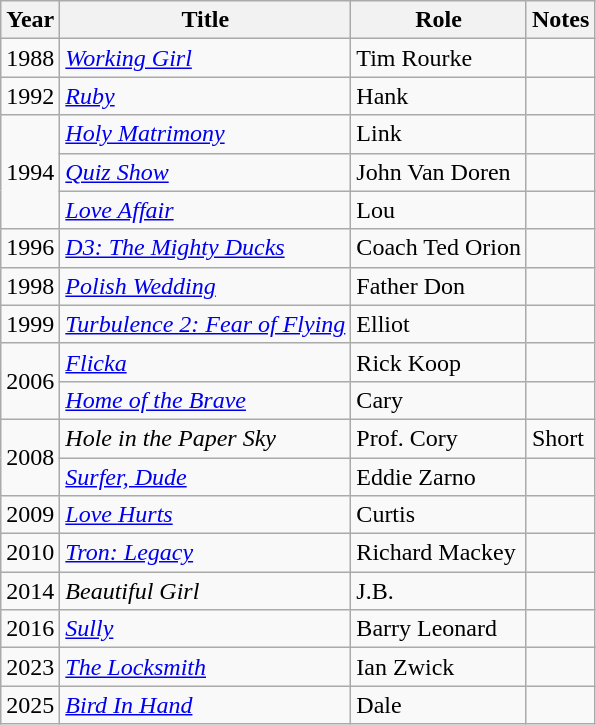<table class="wikitable sortable">
<tr>
<th>Year</th>
<th>Title</th>
<th>Role</th>
<th class="unsortable">Notes</th>
</tr>
<tr>
<td>1988</td>
<td><em><a href='#'>Working Girl</a></em></td>
<td>Tim Rourke</td>
<td></td>
</tr>
<tr>
<td>1992</td>
<td><em><a href='#'>Ruby</a></em></td>
<td>Hank</td>
<td></td>
</tr>
<tr>
<td rowspan=3>1994</td>
<td><em><a href='#'>Holy Matrimony</a></em></td>
<td>Link</td>
<td></td>
</tr>
<tr>
<td><em><a href='#'>Quiz Show</a></em></td>
<td>John Van Doren</td>
<td></td>
</tr>
<tr>
<td><em><a href='#'>Love Affair</a></em></td>
<td>Lou</td>
<td></td>
</tr>
<tr>
<td>1996</td>
<td><em><a href='#'>D3: The Mighty Ducks</a></em></td>
<td>Coach Ted Orion</td>
<td></td>
</tr>
<tr>
<td>1998</td>
<td><em><a href='#'>Polish Wedding</a></em></td>
<td>Father Don</td>
<td></td>
</tr>
<tr>
<td>1999</td>
<td><em><a href='#'>Turbulence 2: Fear of Flying</a></em></td>
<td>Elliot</td>
<td></td>
</tr>
<tr>
<td rowspan=2>2006</td>
<td><em><a href='#'>Flicka</a></em></td>
<td>Rick Koop</td>
<td></td>
</tr>
<tr>
<td><em><a href='#'>Home of the Brave</a></em></td>
<td>Cary</td>
<td></td>
</tr>
<tr>
<td rowspan=2>2008</td>
<td><em>Hole in the Paper Sky</em></td>
<td>Prof. Cory</td>
<td>Short</td>
</tr>
<tr>
<td><em><a href='#'>Surfer, Dude</a></em></td>
<td>Eddie Zarno</td>
<td></td>
</tr>
<tr>
<td>2009</td>
<td><em><a href='#'>Love Hurts</a></em></td>
<td>Curtis</td>
<td></td>
</tr>
<tr>
<td>2010</td>
<td><em><a href='#'>Tron: Legacy</a></em></td>
<td>Richard Mackey</td>
<td></td>
</tr>
<tr>
<td>2014</td>
<td><em>Beautiful Girl</em></td>
<td>J.B.</td>
<td></td>
</tr>
<tr>
<td>2016</td>
<td><em><a href='#'>Sully</a></em></td>
<td>Barry Leonard</td>
<td></td>
</tr>
<tr>
<td>2023</td>
<td><em><a href='#'>The Locksmith</a></em></td>
<td>Ian Zwick</td>
<td></td>
</tr>
<tr>
<td>2025</td>
<td><em><a href='#'>Bird In Hand</a></em></td>
<td>Dale</td>
<td></td>
</tr>
</table>
